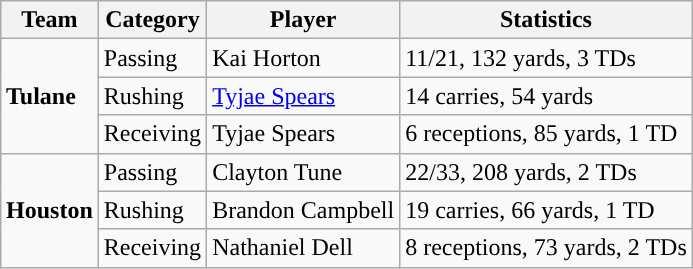<table class="wikitable" style="float: right;">
<tr>
<th>Team</th>
<th>Category</th>
<th>Player</th>
<th>Statistics</th>
</tr>
<tr>
<td rowspan=3><strong>Tulane</strong></td>
<td>Passing</td>
<td>Kai Horton</td>
<td>11/21, 132 yards, 3 TDs</td>
</tr>
<tr>
<td>Rushing</td>
<td><a href='#'>Tyjae Spears</a></td>
<td>14 carries, 54 yards</td>
</tr>
<tr>
<td>Receiving</td>
<td>Tyjae Spears</td>
<td>6 receptions, 85 yards, 1 TD</td>
</tr>
<tr>
<td rowspan=3><strong>Houston</strong></td>
<td>Passing</td>
<td>Clayton Tune</td>
<td>22/33, 208 yards, 2 TDs</td>
</tr>
<tr>
<td>Rushing</td>
<td>Brandon Campbell</td>
<td>19 carries, 66 yards, 1 TD</td>
</tr>
<tr>
<td>Receiving</td>
<td>Nathaniel Dell</td>
<td>8 receptions, 73 yards, 2 TDs</td>
</tr>
</table>
